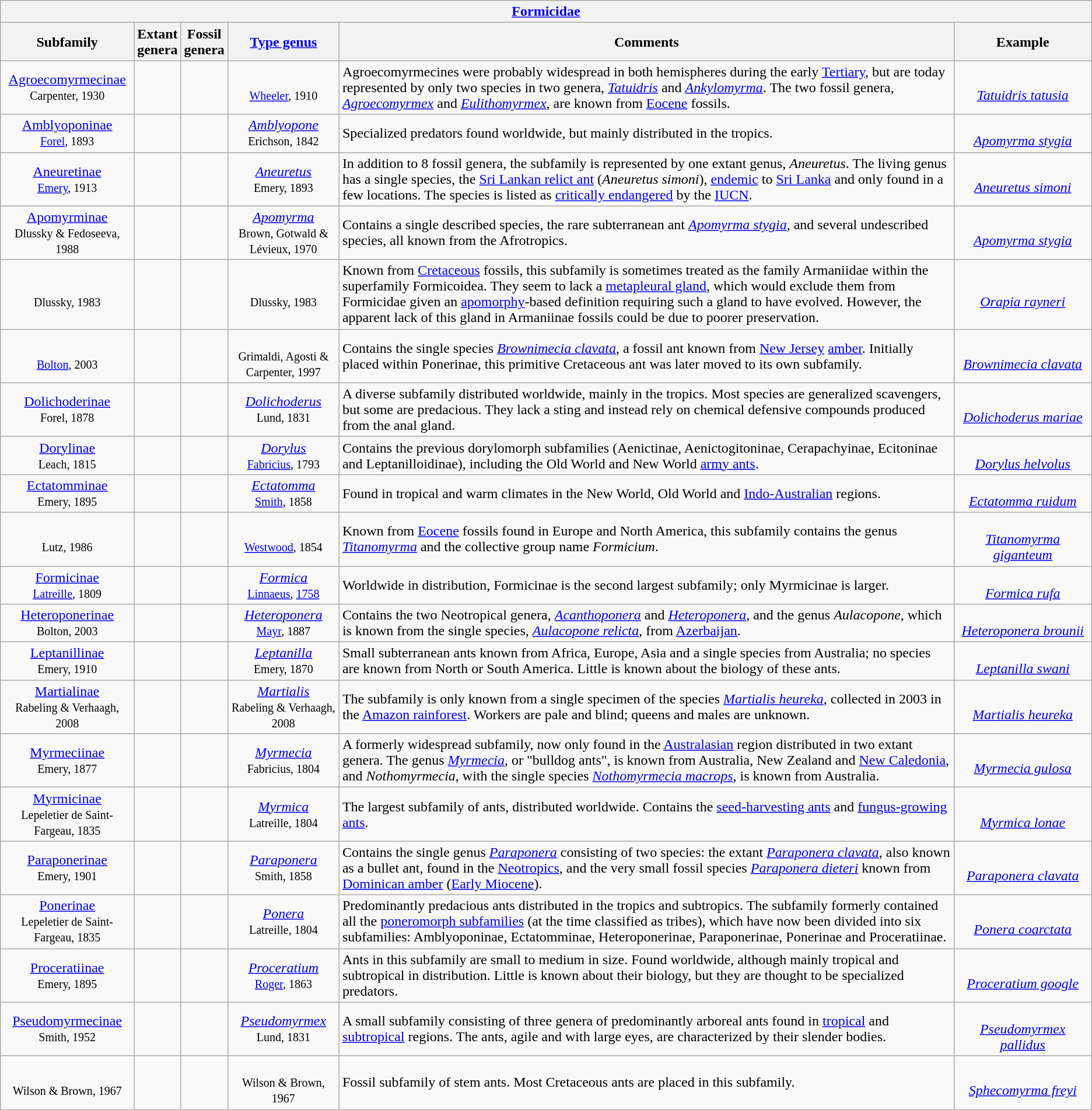<table class="wikitable sortable" style="text-align:center">
<tr>
<th colspan="100%" align="center" bgcolor="#BBBBFF"><strong><a href='#'>Formicidae</a></strong></th>
</tr>
<tr>
<th>Subfamily</th>
<th>Extant<br>genera</th>
<th>Fossil<br>genera</th>
<th><a href='#'>Type genus</a></th>
<th class="unsortable">Comments</th>
<th class="unsortable" width="150">Example</th>
</tr>
<tr>
<td><a href='#'>Agroecomyrmecinae</a><br><small>Carpenter, 1930</small></td>
<td></td>
<td></td>
<td><br><small><a href='#'>Wheeler</a>, 1910</small></td>
<td style="text-align:left">Agroecomyrmecines were probably widespread in both hemispheres during the early <a href='#'>Tertiary</a>, but are today represented by only two species in two genera, <em><a href='#'>Tatuidris</a></em> and <em><a href='#'>Ankylomyrma</a></em>. The two fossil genera, <em><a href='#'>Agroecomyrmex</a></em> and <em><a href='#'>Eulithomyrmex</a></em>, are known from <a href='#'>Eocene</a> fossils.</td>
<td><br><em><a href='#'>Tatuidris tatusia</a></em></td>
</tr>
<tr>
<td><a href='#'>Amblyoponinae</a> <br><small><a href='#'>Forel</a>, 1893</small></td>
<td></td>
<td></td>
<td><em><a href='#'>Amblyopone</a></em><br><small>Erichson, 1842</small></td>
<td style="text-align:left">Specialized predators found worldwide, but mainly distributed in the tropics.</td>
<td><br><em><a href='#'>Apomyrma stygia</a></em></td>
</tr>
<tr>
<td><a href='#'>Aneuretinae</a><br><small><a href='#'>Emery</a>, 1913</small></td>
<td></td>
<td></td>
<td><em><a href='#'>Aneuretus</a></em><br><small>Emery, 1893</small></td>
<td style="text-align:left">In addition to 8 fossil genera, the subfamily is represented by one extant genus, <em>Aneuretus</em>. The living genus has a single species, the <a href='#'>Sri Lankan relict ant</a> (<em>Aneuretus simoni</em>), <a href='#'>endemic</a> to <a href='#'>Sri Lanka</a> and only found in a few locations. The species is listed as <a href='#'>critically endangered</a> by the <a href='#'>IUCN</a>.</td>
<td><br><em><a href='#'>Aneuretus simoni</a></em></td>
</tr>
<tr>
<td><a href='#'>Apomyrminae</a><br><small>Dlussky & Fedoseeva, 1988</small></td>
<td></td>
<td></td>
<td><em><a href='#'>Apomyrma</a></em><br><small>Brown, Gotwald & Lévieux, 1970</small></td>
<td style="text-align:left">Contains a single described species, the rare subterranean ant <em><a href='#'>Apomyrma stygia</a></em>, and several undescribed species, all known from the Afrotropics.</td>
<td><br><em><a href='#'>Apomyrma stygia</a></em></td>
</tr>
<tr>
<td><br><small>Dlussky, 1983</small></td>
<td></td>
<td></td>
<td><br><small>Dlussky, 1983</small></td>
<td style="text-align:left">Known from <a href='#'>Cretaceous</a> fossils, this subfamily is sometimes treated as the family Armaniidae within the superfamily Formicoidea. They seem to lack a <a href='#'>metapleural gland</a>, which would exclude them from Formicidae given an <a href='#'>apomorphy</a>-based definition requiring such a gland to have evolved. However, the apparent lack of this gland in Armaniinae fossils could be due to poorer preservation.</td>
<td><br><em><a href='#'>Orapia rayneri</a></em></td>
</tr>
<tr>
<td><br><small><a href='#'>Bolton</a>, 2003</small></td>
<td></td>
<td></td>
<td><br><small>Grimaldi, Agosti & Carpenter, 1997</small></td>
<td style="text-align:left">Contains the single species <em><a href='#'>Brownimecia clavata</a></em>, a fossil ant known from <a href='#'>New Jersey</a> <a href='#'>amber</a>. Initially placed within Ponerinae, this primitive Cretaceous ant was later moved to its own subfamily.</td>
<td><br><em><a href='#'>Brownimecia clavata</a></em></td>
</tr>
<tr>
<td><a href='#'>Dolichoderinae</a> <br><small>Forel, 1878</small></td>
<td></td>
<td></td>
<td><em><a href='#'>Dolichoderus</a></em><br><small>Lund, 1831</small></td>
<td style="text-align:left">A diverse subfamily distributed worldwide, mainly in the tropics. Most species are generalized scavengers, but some are predacious. They lack a sting and instead rely on chemical defensive compounds produced from the anal gland.</td>
<td><br><em><a href='#'>Dolichoderus mariae</a></em></td>
</tr>
<tr>
<td><a href='#'>Dorylinae</a> <br><small>Leach, 1815</small></td>
<td></td>
<td></td>
<td><em><a href='#'>Dorylus</a></em><br><small><a href='#'>Fabricius</a>, 1793</small></td>
<td style="text-align:left">Contains the previous dorylomorph subfamilies (Aenictinae, Aenictogitoninae, Cerapachyinae, Ecitoninae and Leptanilloidinae), including the Old World and New World <a href='#'>army ants</a>.</td>
<td><br><em><a href='#'>Dorylus helvolus</a></em></td>
</tr>
<tr>
<td><a href='#'>Ectatomminae</a> <br><small>Emery, 1895</small></td>
<td></td>
<td></td>
<td><em><a href='#'>Ectatomma</a></em><br><small><a href='#'>Smith</a>, 1858</small></td>
<td style="text-align:left">Found in tropical and warm climates in the New World, Old World and <a href='#'>Indo-Australian</a> regions.</td>
<td><br><em><a href='#'>Ectatomma ruidum</a></em></td>
</tr>
<tr>
<td> <br><small>Lutz, 1986</small></td>
<td></td>
<td></td>
<td><br><small><a href='#'>Westwood</a>, 1854</small></td>
<td style="text-align:left">Known from <a href='#'>Eocene</a> fossils found in Europe and North America, this subfamily contains the genus <em><a href='#'>Titanomyrma</a></em> and the collective group name <em>Formicium</em>.</td>
<td><br><em><a href='#'>Titanomyrma giganteum</a></em></td>
</tr>
<tr>
<td><a href='#'>Formicinae</a> <br><small><a href='#'>Latreille</a>, 1809</small></td>
<td></td>
<td></td>
<td><em><a href='#'>Formica</a></em><br><small><a href='#'>Linnaeus</a>, <a href='#'>1758</a></small></td>
<td style="text-align:left">Worldwide in distribution, Formicinae is the second largest subfamily; only Myrmicinae is larger.</td>
<td><br><em><a href='#'>Formica rufa</a></em></td>
</tr>
<tr>
<td><a href='#'>Heteroponerinae</a> <br><small>Bolton, 2003</small></td>
<td></td>
<td></td>
<td><em><a href='#'>Heteroponera</a></em><br><small><a href='#'>Mayr</a>, 1887</small></td>
<td style="text-align:left">Contains the two Neotropical genera, <em><a href='#'>Acanthoponera</a></em> and <em><a href='#'>Heteroponera</a></em>, and the genus <em>Aulacopone</em>, which is known from the single species, <em><a href='#'>Aulacopone relicta</a></em>, from <a href='#'>Azerbaijan</a>.</td>
<td><br><em><a href='#'>Heteroponera brounii</a></em></td>
</tr>
<tr>
<td><a href='#'>Leptanillinae</a> <br><small>Emery, 1910</small></td>
<td></td>
<td></td>
<td><em><a href='#'>Leptanilla</a></em><br><small>Emery, 1870</small></td>
<td style="text-align:left">Small subterranean ants known from Africa, Europe, Asia and a single species from Australia; no species are known from North or South America. Little is known about the biology of these ants.</td>
<td><br><em><a href='#'>Leptanilla swani</a></em></td>
</tr>
<tr>
<td><a href='#'>Martialinae</a> <br><small>Rabeling & Verhaagh, 2008</small></td>
<td></td>
<td></td>
<td><em><a href='#'>Martialis</a></em><br><small>Rabeling & Verhaagh, 2008</small></td>
<td style="text-align:left">The subfamily is only known from a single specimen of the species <em><a href='#'>Martialis heureka</a></em>, collected in 2003 in the <a href='#'>Amazon rainforest</a>. Workers are pale and blind; queens and males are unknown.</td>
<td><br><em><a href='#'>Martialis heureka</a></em></td>
</tr>
<tr>
<td><a href='#'>Myrmeciinae</a> <br><small>Emery, 1877</small></td>
<td></td>
<td></td>
<td><em><a href='#'>Myrmecia</a></em><br><small>Fabricius, 1804</small></td>
<td style="text-align:left">A formerly widespread subfamily, now only found in the <a href='#'>Australasian</a> region distributed in two extant genera. The genus <em><a href='#'>Myrmecia</a></em>, or "bulldog ants", is known from Australia, New Zealand and <a href='#'>New Caledonia</a>, and <em>Nothomyrmecia</em>, with the single species <em><a href='#'>Nothomyrmecia macrops</a></em>, is known from Australia.</td>
<td><br><em><a href='#'>Myrmecia gulosa</a></em></td>
</tr>
<tr>
<td><a href='#'>Myrmicinae</a> <br><small>Lepeletier de Saint-Fargeau, 1835</small></td>
<td></td>
<td></td>
<td><em><a href='#'>Myrmica</a></em><br><small>Latreille, 1804</small></td>
<td style="text-align:left">The largest subfamily of ants, distributed worldwide. Contains the <a href='#'>seed-harvesting ants</a> and <a href='#'>fungus-growing ants</a>.</td>
<td><br><em><a href='#'>Myrmica lonae</a></em></td>
</tr>
<tr>
<td><a href='#'>Paraponerinae</a> <br><small>Emery, 1901</small></td>
<td></td>
<td></td>
<td><em><a href='#'>Paraponera</a></em><br><small>Smith, 1858</small></td>
<td style="text-align:left">Contains the single genus <em><a href='#'>Paraponera</a></em> consisting of two species: the extant <em><a href='#'>Paraponera clavata</a></em>, also known as a bullet ant, found in the <a href='#'>Neotropics</a>, and the very small fossil species <em><a href='#'>Paraponera dieteri</a></em> known from <a href='#'>Dominican amber</a> (<a href='#'>Early Miocene</a>).</td>
<td><br><em><a href='#'>Paraponera clavata</a></em></td>
</tr>
<tr>
<td><a href='#'>Ponerinae</a> <br><small>Lepeletier de Saint-Fargeau, 1835</small></td>
<td></td>
<td></td>
<td><em><a href='#'>Ponera</a></em><br><small>Latreille, 1804</small></td>
<td style="text-align:left">Predominantly predacious ants distributed in the tropics and subtropics. The subfamily formerly contained all the <a href='#'>poneromorph subfamilies</a> (at the time classified as tribes), which have now been divided into six subfamilies: Amblyoponinae, Ectatomminae, Heteroponerinae, Paraponerinae, Ponerinae and Proceratiinae.</td>
<td><br><em><a href='#'>Ponera coarctata</a></em></td>
</tr>
<tr>
<td><a href='#'>Proceratiinae</a> <br><small>Emery, 1895</small></td>
<td></td>
<td></td>
<td><em><a href='#'>Proceratium</a></em><br><small><a href='#'>Roger</a>, 1863</small></td>
<td style="text-align:left">Ants in this subfamily are small to medium in size. Found worldwide, although mainly tropical and subtropical in distribution. Little is known about their biology, but they are thought to be specialized predators.</td>
<td><br><em><a href='#'>Proceratium google</a></em></td>
</tr>
<tr>
<td><a href='#'>Pseudomyrmecinae</a> <br><small>Smith, 1952</small></td>
<td></td>
<td></td>
<td><em><a href='#'>Pseudomyrmex</a></em><br><small>Lund, 1831</small></td>
<td style="text-align:left">A small subfamily consisting of three genera of predominantly arboreal ants found in <a href='#'>tropical</a> and <a href='#'>subtropical</a> regions. The ants, agile and with large eyes, are characterized by their slender bodies.</td>
<td><br><em><a href='#'>Pseudomyrmex pallidus</a></em></td>
</tr>
<tr>
<td><br><small>Wilson & Brown, 1967</small></td>
<td></td>
<td></td>
<td><br><small>Wilson & Brown, 1967</small></td>
<td style="text-align:left">Fossil subfamily of stem ants. Most Cretaceous ants are placed in this subfamily.</td>
<td><br><em><a href='#'>Sphecomyrma freyi</a></em></td>
</tr>
</table>
